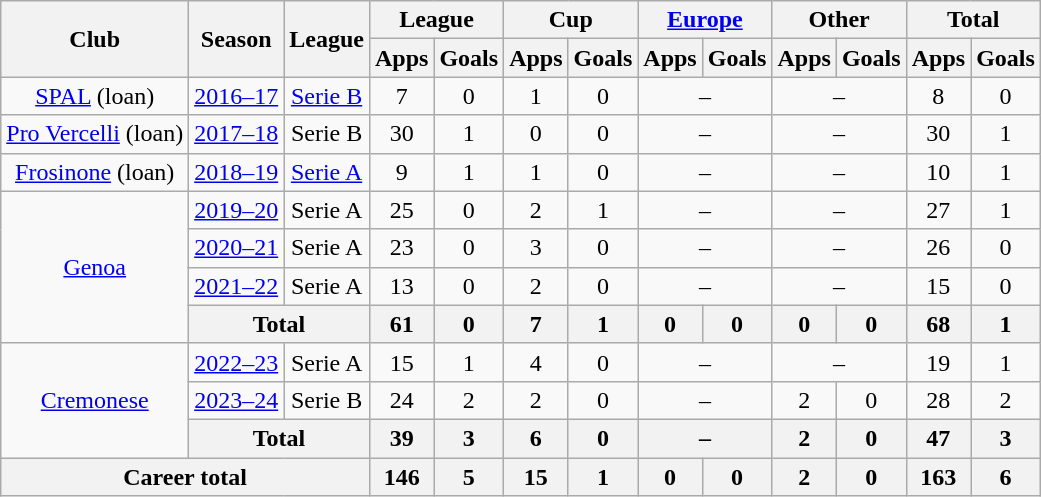<table class="wikitable" style="text-align:center">
<tr>
<th rowspan="2">Club</th>
<th rowspan="2">Season</th>
<th rowspan="2">League</th>
<th colspan="2">League</th>
<th colspan="2">Cup</th>
<th colspan="2"><a href='#'>Europe</a></th>
<th colspan="2">Other</th>
<th colspan="2">Total</th>
</tr>
<tr>
<th>Apps</th>
<th>Goals</th>
<th>Apps</th>
<th>Goals</th>
<th>Apps</th>
<th>Goals</th>
<th>Apps</th>
<th>Goals</th>
<th>Apps</th>
<th>Goals</th>
</tr>
<tr>
<td><a href='#'>SPAL</a> (loan)</td>
<td><a href='#'>2016–17</a></td>
<td><a href='#'>Serie B</a></td>
<td>7</td>
<td>0</td>
<td>1</td>
<td>0</td>
<td colspan="2">–</td>
<td colspan="2">–</td>
<td>8</td>
<td>0</td>
</tr>
<tr>
<td><a href='#'>Pro Vercelli</a> (loan)</td>
<td><a href='#'>2017–18</a></td>
<td>Serie B</td>
<td>30</td>
<td>1</td>
<td>0</td>
<td>0</td>
<td colspan="2">–</td>
<td colspan="2">–</td>
<td>30</td>
<td>1</td>
</tr>
<tr>
<td><a href='#'>Frosinone</a> (loan)</td>
<td><a href='#'>2018–19</a></td>
<td><a href='#'>Serie A</a></td>
<td>9</td>
<td>1</td>
<td>1</td>
<td>0</td>
<td colspan="2">–</td>
<td colspan="2">–</td>
<td>10</td>
<td>1</td>
</tr>
<tr>
<td rowspan="4"><a href='#'>Genoa</a></td>
<td><a href='#'>2019–20</a></td>
<td>Serie A</td>
<td>25</td>
<td>0</td>
<td>2</td>
<td>1</td>
<td colspan="2">–</td>
<td colspan="2">–</td>
<td>27</td>
<td>1</td>
</tr>
<tr>
<td><a href='#'>2020–21</a></td>
<td>Serie A</td>
<td>23</td>
<td>0</td>
<td>3</td>
<td>0</td>
<td colspan="2">–</td>
<td colspan="2">–</td>
<td>26</td>
<td>0</td>
</tr>
<tr>
<td><a href='#'>2021–22</a></td>
<td>Serie A</td>
<td>13</td>
<td>0</td>
<td>2</td>
<td>0</td>
<td colspan="2">–</td>
<td colspan="2">–</td>
<td>15</td>
<td>0</td>
</tr>
<tr>
<th colspan="2">Total</th>
<th>61</th>
<th>0</th>
<th>7</th>
<th>1</th>
<th>0</th>
<th>0</th>
<th>0</th>
<th>0</th>
<th>68</th>
<th>1</th>
</tr>
<tr>
<td rowspan="3"><a href='#'>Cremonese</a></td>
<td><a href='#'>2022–23</a></td>
<td>Serie A</td>
<td>15</td>
<td>1</td>
<td>4</td>
<td>0</td>
<td colspan="2">–</td>
<td colspan="2">–</td>
<td>19</td>
<td>1</td>
</tr>
<tr>
<td><a href='#'>2023–24</a></td>
<td>Serie B</td>
<td>24</td>
<td>2</td>
<td>2</td>
<td>0</td>
<td colspan="2">–</td>
<td>2</td>
<td>0</td>
<td>28</td>
<td>2</td>
</tr>
<tr>
<th colspan="2">Total</th>
<th>39</th>
<th>3</th>
<th>6</th>
<th>0</th>
<th colspan="2">–</th>
<th>2</th>
<th>0</th>
<th>47</th>
<th>3</th>
</tr>
<tr>
<th colspan="3">Career total</th>
<th>146</th>
<th>5</th>
<th>15</th>
<th>1</th>
<th>0</th>
<th>0</th>
<th>2</th>
<th>0</th>
<th>163</th>
<th>6</th>
</tr>
</table>
